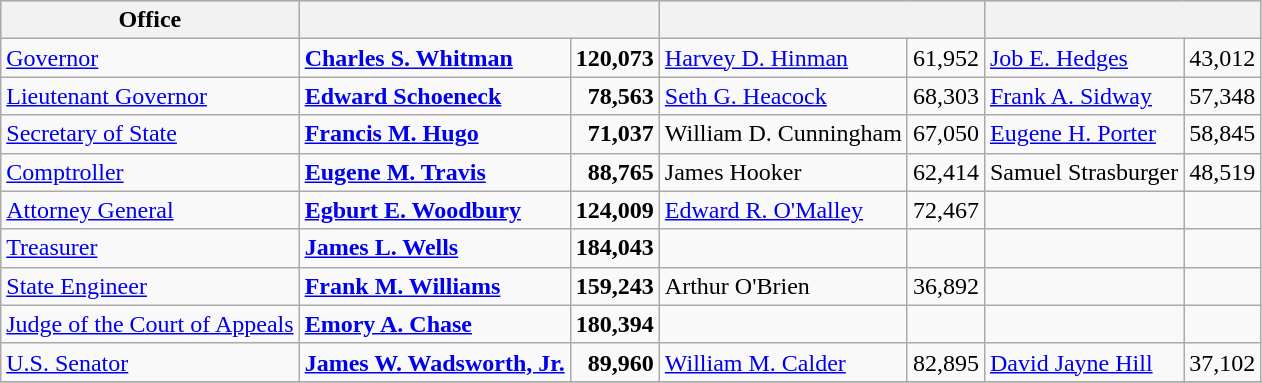<table class=wikitable>
<tr bgcolor=lightgrey>
<th>Office</th>
<th colspan="2"></th>
<th colspan="2"></th>
<th colspan="2"></th>
</tr>
<tr>
<td><a href='#'>Governor</a></td>
<td><strong><a href='#'>Charles S. Whitman</a></strong></td>
<td align="right"><strong>120,073</strong></td>
<td><a href='#'>Harvey D. Hinman</a></td>
<td align="right">61,952</td>
<td><a href='#'>Job E. Hedges</a></td>
<td align="right">43,012</td>
</tr>
<tr>
<td><a href='#'>Lieutenant Governor</a></td>
<td><strong><a href='#'>Edward Schoeneck</a></strong></td>
<td align="right"><strong>78,563</strong></td>
<td><a href='#'>Seth G. Heacock</a></td>
<td align="right">68,303</td>
<td><a href='#'>Frank A. Sidway</a></td>
<td align="right">57,348</td>
</tr>
<tr>
<td><a href='#'>Secretary of State</a></td>
<td><strong><a href='#'>Francis M. Hugo</a></strong></td>
<td align="right"><strong>71,037</strong></td>
<td>William D. Cunningham</td>
<td align="right">67,050</td>
<td><a href='#'>Eugene H. Porter</a></td>
<td align="right">58,845</td>
</tr>
<tr>
<td><a href='#'>Comptroller</a></td>
<td><strong><a href='#'>Eugene M. Travis</a></strong></td>
<td align="right"><strong>88,765</strong></td>
<td>James Hooker</td>
<td align="right">62,414</td>
<td>Samuel Strasburger</td>
<td align="right">48,519</td>
</tr>
<tr>
<td><a href='#'>Attorney General</a></td>
<td><strong><a href='#'>Egburt E. Woodbury</a></strong></td>
<td align="right"><strong>124,009</strong></td>
<td><a href='#'>Edward R. O'Malley</a></td>
<td align="right">72,467</td>
<td></td>
<td align="right"></td>
</tr>
<tr>
<td><a href='#'>Treasurer</a></td>
<td><strong><a href='#'>James L. Wells</a></strong></td>
<td align="right"><strong>184,043</strong></td>
<td></td>
<td align="right"></td>
<td></td>
<td align="right"></td>
</tr>
<tr>
<td><a href='#'>State Engineer</a></td>
<td><strong><a href='#'>Frank M. Williams</a></strong></td>
<td align="right"><strong>159,243</strong></td>
<td>Arthur O'Brien</td>
<td align="right">36,892</td>
<td></td>
<td align="right"></td>
</tr>
<tr>
<td><a href='#'>Judge of the Court of Appeals</a></td>
<td><strong><a href='#'>Emory A. Chase</a></strong></td>
<td align="right"><strong>180,394</strong></td>
<td></td>
<td align="right"></td>
<td></td>
<td align="right"></td>
</tr>
<tr>
<td><a href='#'>U.S. Senator</a></td>
<td><strong><a href='#'>James W. Wadsworth, Jr.</a></strong></td>
<td align="right"><strong>89,960</strong></td>
<td><a href='#'>William M. Calder</a></td>
<td align="right">82,895</td>
<td><a href='#'>David Jayne Hill</a></td>
<td align="right">37,102</td>
</tr>
<tr>
</tr>
</table>
